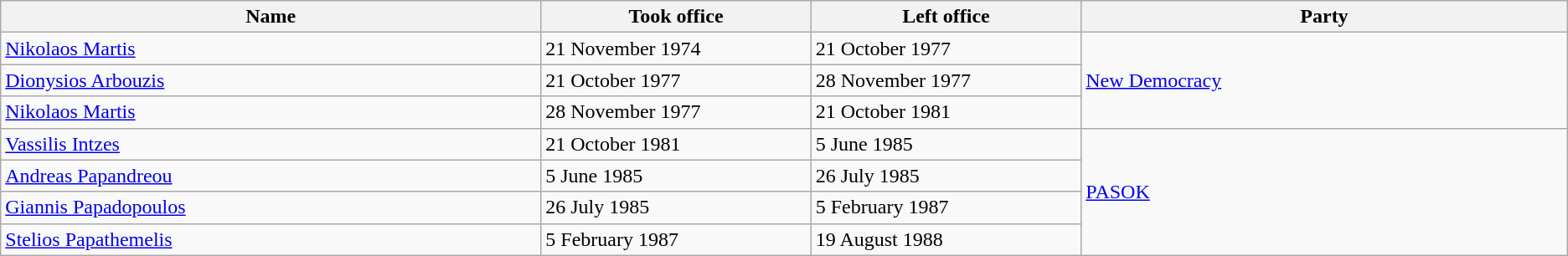<table class="wikitable">
<tr>
<th width="20%">Name</th>
<th width="10%">Took office</th>
<th width="10%">Left office</th>
<th width="18%">Party</th>
</tr>
<tr>
<td><a href='#'>Nikolaos Martis</a></td>
<td>21 November 1974</td>
<td>21 October 1977</td>
<td rowspan=3><a href='#'>New Democracy</a></td>
</tr>
<tr>
<td><a href='#'>Dionysios Arbouzis</a></td>
<td>21 October 1977</td>
<td>28 November 1977</td>
</tr>
<tr>
<td><a href='#'>Nikolaos Martis</a></td>
<td>28 November 1977</td>
<td>21 October 1981</td>
</tr>
<tr>
<td><a href='#'>Vassilis Intzes</a></td>
<td>21 October 1981</td>
<td>5 June 1985</td>
<td rowspan=4><a href='#'>PASOK</a></td>
</tr>
<tr>
<td><a href='#'>Andreas Papandreou</a></td>
<td>5 June 1985</td>
<td>26 July 1985</td>
</tr>
<tr>
<td><a href='#'>Giannis Papadopoulos</a></td>
<td>26 July 1985</td>
<td>5 February 1987</td>
</tr>
<tr>
<td><a href='#'>Stelios Papathemelis</a></td>
<td>5 February 1987</td>
<td>19 August 1988</td>
</tr>
</table>
